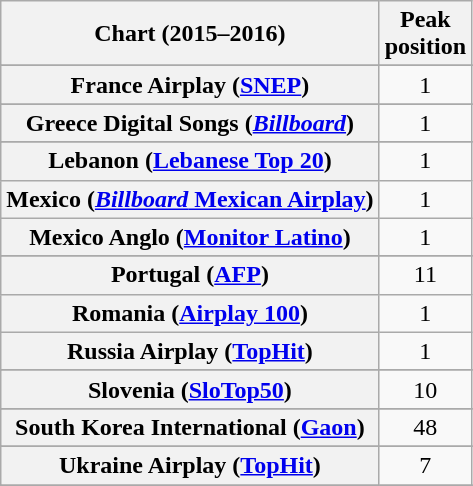<table class="wikitable sortable plainrowheaders" style="text-align:center">
<tr>
<th scope="col">Chart (2015–2016)</th>
<th scope="col">Peak<br>position</th>
</tr>
<tr>
</tr>
<tr>
</tr>
<tr>
</tr>
<tr>
</tr>
<tr>
</tr>
<tr>
</tr>
<tr>
</tr>
<tr>
</tr>
<tr>
</tr>
<tr>
</tr>
<tr>
</tr>
<tr>
</tr>
<tr>
</tr>
<tr>
<th scope="row">France Airplay (<a href='#'>SNEP</a>)</th>
<td>1</td>
</tr>
<tr>
</tr>
<tr>
<th scope="row">Greece Digital Songs (<em><a href='#'>Billboard</a></em>)</th>
<td>1</td>
</tr>
<tr>
</tr>
<tr>
</tr>
<tr>
</tr>
<tr>
</tr>
<tr>
</tr>
<tr>
</tr>
<tr>
<th scope="row">Lebanon (<a href='#'>Lebanese Top 20</a>)</th>
<td>1</td>
</tr>
<tr>
<th scope="row">Mexico (<a href='#'><em>Billboard</em> Mexican Airplay</a>)</th>
<td>1</td>
</tr>
<tr>
<th scope="row">Mexico Anglo (<a href='#'>Monitor Latino</a>)</th>
<td>1</td>
</tr>
<tr>
</tr>
<tr>
</tr>
<tr>
</tr>
<tr>
</tr>
<tr>
</tr>
<tr>
</tr>
<tr>
<th scope="row">Portugal (<a href='#'>AFP</a>)</th>
<td>11</td>
</tr>
<tr>
<th scope="row">Romania (<a href='#'>Airplay 100</a>)</th>
<td>1</td>
</tr>
<tr>
<th scope="row">Russia Airplay (<a href='#'>TopHit</a>)</th>
<td>1</td>
</tr>
<tr>
</tr>
<tr>
</tr>
<tr>
</tr>
<tr>
<th scope="row">Slovenia (<a href='#'>SloTop50</a>)</th>
<td>10</td>
</tr>
<tr>
</tr>
<tr>
<th scope="row">South Korea International (<a href='#'>Gaon</a>)</th>
<td>48</td>
</tr>
<tr>
</tr>
<tr>
</tr>
<tr>
</tr>
<tr>
<th scope="row">Ukraine Airplay (<a href='#'>TopHit</a>)</th>
<td>7</td>
</tr>
<tr>
</tr>
<tr>
</tr>
<tr>
</tr>
<tr>
</tr>
<tr>
</tr>
<tr>
</tr>
<tr>
</tr>
</table>
